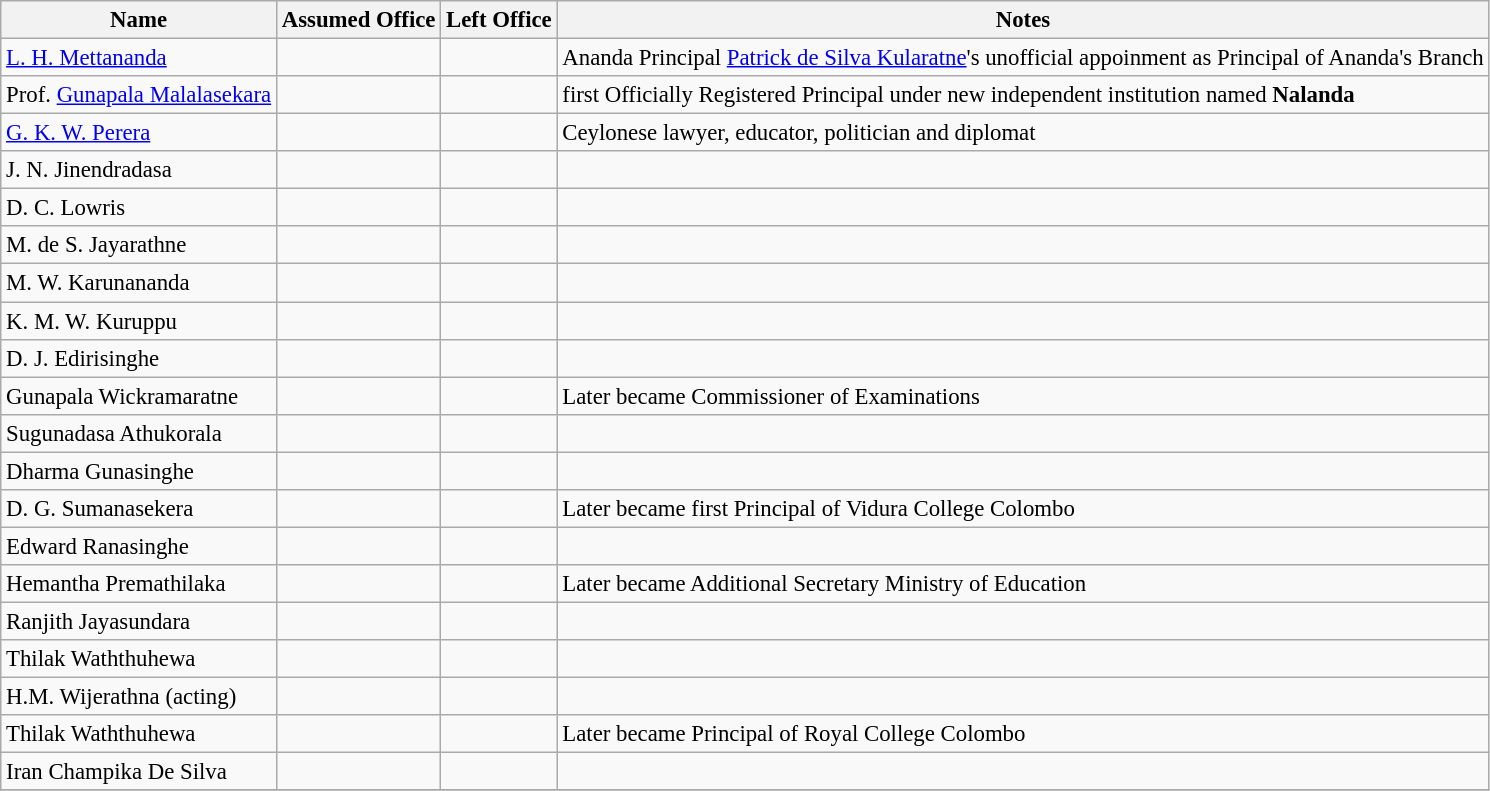<table class="wikitable" style="font-size: 95%;">
<tr>
<th>Name</th>
<th>Assumed Office</th>
<th>Left Office</th>
<th>Notes</th>
</tr>
<tr>
<td><a href='#'>L. H. Mettananda</a></td>
<td></td>
<td></td>
<td>Ananda Principal <a href='#'>Patrick de Silva Kularatne</a>'s unofficial appoinment as Principal of Ananda's Branch</td>
</tr>
<tr>
<td>Prof. <a href='#'>Gunapala Malalasekara</a></td>
<td></td>
<td></td>
<td>first Officially Registered Principal under new independent institution named <strong>Nalanda</strong></td>
</tr>
<tr>
<td><a href='#'>G. K. W. Perera</a></td>
<td></td>
<td></td>
<td>Ceylonese lawyer, educator, politician and diplomat</td>
</tr>
<tr>
<td>J. N. Jinendradasa</td>
<td></td>
<td></td>
<td></td>
</tr>
<tr>
<td>D. C. Lowris</td>
<td></td>
<td></td>
<td></td>
</tr>
<tr>
<td>M. de S. Jayarathne</td>
<td></td>
<td></td>
<td></td>
</tr>
<tr>
<td>M. W. Karunananda</td>
<td></td>
<td></td>
<td></td>
</tr>
<tr>
<td>K. M. W. Kuruppu</td>
<td></td>
<td></td>
<td></td>
</tr>
<tr>
<td>D. J. Edirisinghe</td>
<td></td>
<td></td>
<td></td>
</tr>
<tr>
<td>Gunapala Wickramaratne</td>
<td></td>
<td></td>
<td>Later became  Commissioner of Examinations </td>
</tr>
<tr>
<td>Sugunadasa Athukorala</td>
<td></td>
<td></td>
<td></td>
</tr>
<tr>
<td>Dharma Gunasinghe</td>
<td></td>
<td></td>
<td></td>
</tr>
<tr>
<td>D. G. Sumanasekera</td>
<td></td>
<td></td>
<td>Later became first Principal of Vidura College Colombo</td>
</tr>
<tr>
<td>Edward Ranasinghe</td>
<td></td>
<td></td>
<td></td>
</tr>
<tr>
<td>Hemantha Premathilaka</td>
<td></td>
<td></td>
<td>Later became Additional Secretary Ministry of Education </td>
</tr>
<tr>
<td>Ranjith Jayasundara</td>
<td></td>
<td></td>
<td></td>
</tr>
<tr>
<td>Thilak Waththuhewa</td>
<td></td>
<td></td>
<td></td>
</tr>
<tr>
<td>H.M. Wijerathna (acting)</td>
<td></td>
<td></td>
<td></td>
</tr>
<tr>
<td>Thilak Waththuhewa</td>
<td></td>
<td></td>
<td>Later became Principal of Royal College Colombo </td>
</tr>
<tr>
<td>Iran Champika De Silva</td>
<td></td>
<td></td>
<td></td>
</tr>
<tr>
</tr>
</table>
